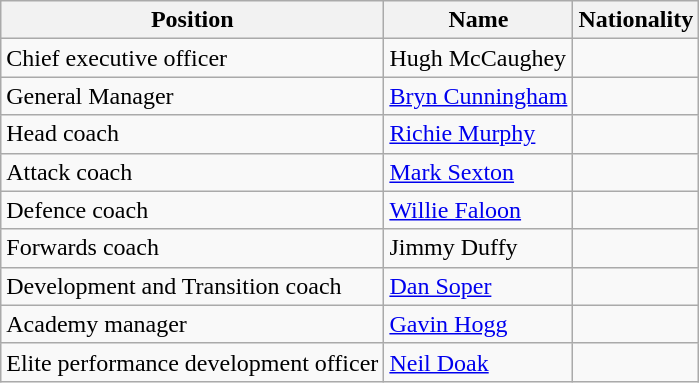<table class="wikitable">
<tr>
<th>Position</th>
<th>Name</th>
<th>Nationality</th>
</tr>
<tr>
<td>Chief executive officer</td>
<td>Hugh McCaughey</td>
<td></td>
</tr>
<tr>
<td>General Manager</td>
<td><a href='#'>Bryn Cunningham</a></td>
<td></td>
</tr>
<tr>
<td>Head coach</td>
<td><a href='#'>Richie Murphy</a></td>
<td></td>
</tr>
<tr>
<td>Attack coach</td>
<td><a href='#'>Mark Sexton</a></td>
<td></td>
</tr>
<tr>
<td>Defence coach</td>
<td><a href='#'>Willie Faloon</a></td>
<td></td>
</tr>
<tr>
<td>Forwards coach</td>
<td>Jimmy Duffy</td>
<td></td>
</tr>
<tr>
<td>Development and Transition coach</td>
<td><a href='#'>Dan Soper</a></td>
<td></td>
</tr>
<tr>
<td>Academy manager</td>
<td><a href='#'>Gavin Hogg</a></td>
<td></td>
</tr>
<tr>
<td>Elite performance development officer</td>
<td><a href='#'>Neil Doak</a></td>
<td></td>
</tr>
</table>
